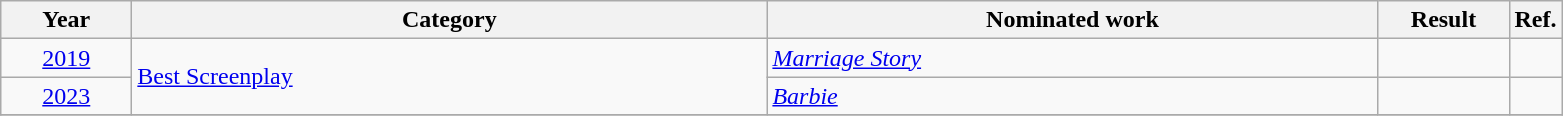<table class=wikitable>
<tr>
<th scope="col" style="width:5em;">Year</th>
<th scope="col" style="width:26em;">Category</th>
<th scope="col" style="width:25em;">Nominated work</th>
<th scope="col" style="width:5em;">Result</th>
<th>Ref.</th>
</tr>
<tr>
<td style="text-align:center;"><a href='#'>2019</a></td>
<td rowspan="2"><a href='#'>Best Screenplay</a></td>
<td><em><a href='#'>Marriage Story</a></em></td>
<td></td>
<td></td>
</tr>
<tr>
<td style="text-align:center;"><a href='#'>2023</a></td>
<td><em><a href='#'>Barbie</a></em></td>
<td></td>
<td></td>
</tr>
<tr>
</tr>
</table>
